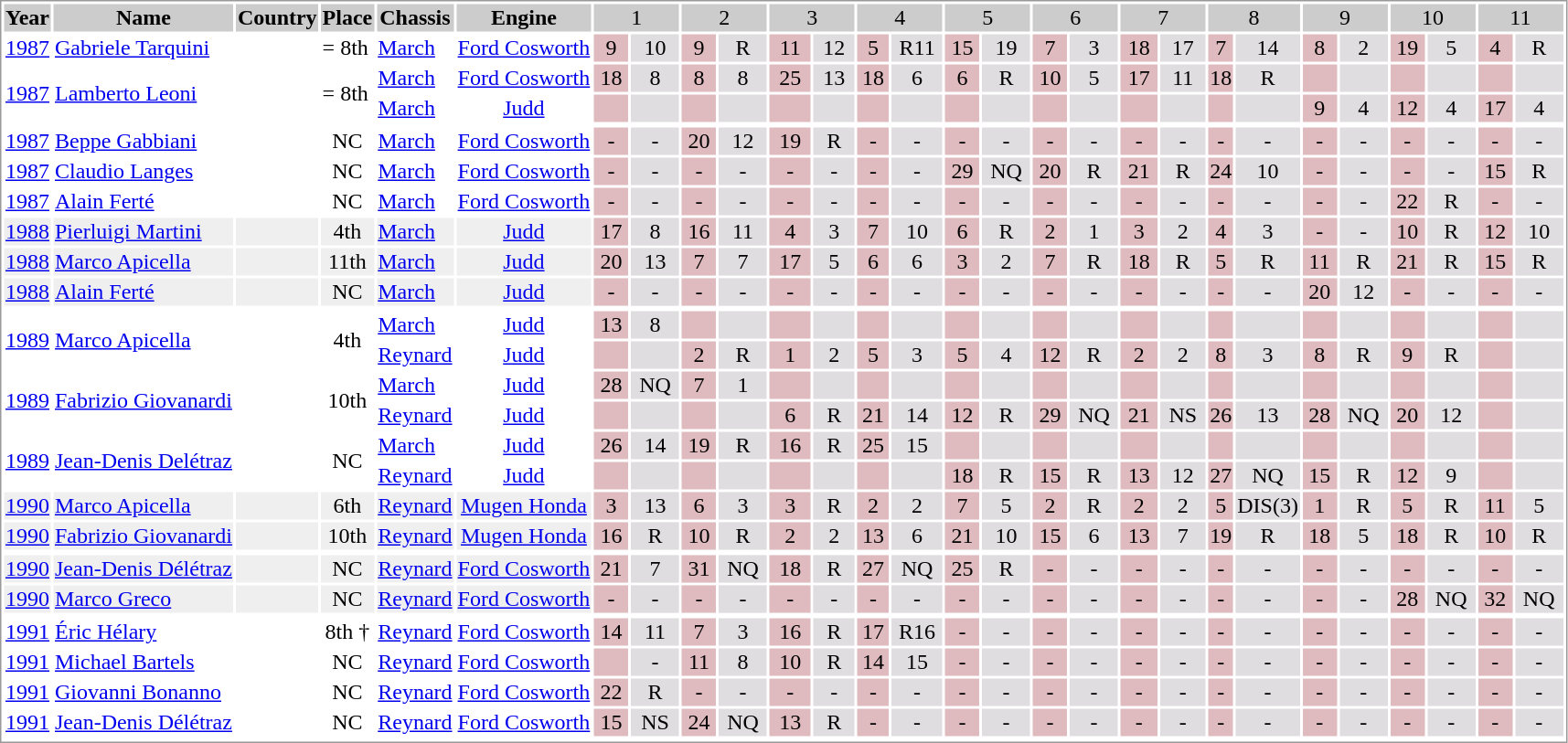<table border="0" style="border: 1px solid #999; background-color:#FFFFFF; text-align:center">
<tr align="center" style="background:#CCCCCC;">
<td><strong>Year</strong></td>
<td><strong>Name</strong></td>
<td><strong>Country</strong></td>
<td><strong>Place</strong></td>
<td><strong>Chassis</strong></td>
<td><strong>Engine</strong></td>
<td colspan=2 align=center width="60">1</td>
<td colspan=2 align=center width="60">2</td>
<td colspan=2 align=center width="60">3</td>
<td colspan=2 align=center width="60">4</td>
<td colspan=2 align=center width="60">5</td>
<td colspan=2 align=center width="60">6</td>
<td colspan=2 align=center width="60">7</td>
<td colspan=2 align=center width="60">8</td>
<td colspan=2 align=center width="60">9</td>
<td colspan=2 align=center width="60">10</td>
<td colspan=2 align=center width="60">11</td>
</tr>
<tr>
<td><a href='#'>1987</a></td>
<td align="left"><a href='#'>Gabriele Tarquini</a></td>
<td align="left"></td>
<td align="left">= 8th</td>
<td align="left"><a href='#'>March</a></td>
<td align=centre><a href='#'>Ford Cosworth</a></td>
<td style="background:#DFBBBF;">9</td>
<td style="background:#DFDDDF;">10</td>
<td style="background:#DFBBBF;">9</td>
<td style="background:#DFDDDF;">R</td>
<td style="background:#DFBBBF;">11</td>
<td style="background:#DFDDDF;">12</td>
<td style="background:#DFBBBF;">5</td>
<td style="background:#DFDDDF;">R11</td>
<td style="background:#DFBBBF;">15</td>
<td style="background:#DFDDDF;">19</td>
<td style="background:#DFBBBF;">7</td>
<td style="background:#DFDDDF;">3</td>
<td style="background:#DFBBBF;">18</td>
<td style="background:#DFDDDF;">17</td>
<td style="background:#DFBBBF;">7</td>
<td style="background:#DFDDDF;">14</td>
<td style="background:#DFBBBF;">8</td>
<td style="background:#DFDDDF;">2</td>
<td style="background:#DFBBBF;">19</td>
<td style="background:#DFDDDF;">5</td>
<td style="background:#DFBBBF;">4</td>
<td style="background:#DFDDDF;">R</td>
</tr>
<tr>
<td rowspan=2><a href='#'>1987</a></td>
<td rowspan=2 align="left"><a href='#'>Lamberto Leoni</a></td>
<td rowspan=2 align="left"></td>
<td rowspan=2 align="left">= 8th</td>
<td align="left"><a href='#'>March</a></td>
<td align=centre><a href='#'>Ford Cosworth</a></td>
<td style="background:#DFBBBF;">18</td>
<td style="background:#DFDDDF;">8</td>
<td style="background:#DFBBBF;">8</td>
<td style="background:#DFDDDF;">8</td>
<td style="background:#DFBBBF;">25</td>
<td style="background:#DFDDDF;">13</td>
<td style="background:#DFBBBF;">18</td>
<td style="background:#DFDDDF;">6</td>
<td style="background:#DFBBBF;">6</td>
<td style="background:#DFDDDF;">R</td>
<td style="background:#DFBBBF;">10</td>
<td style="background:#DFDDDF;">5</td>
<td style="background:#DFBBBF;">17</td>
<td style="background:#DFDDDF;">11</td>
<td style="background:#DFBBBF;">18</td>
<td style="background:#DFDDDF;">R</td>
<td style="background:#DFBBBF;"></td>
<td style="background:#DFDDDF;"></td>
<td style="background:#DFBBBF;"></td>
<td style="background:#DFDDDF;"></td>
<td style="background:#DFBBBF;"></td>
<td style="background:#DFDDDF;"></td>
</tr>
<tr>
<td align="left"><a href='#'>March</a></td>
<td align=centre><a href='#'>Judd</a></td>
<td style="background:#DFBBBF;"></td>
<td style="background:#DFDDDF;"></td>
<td style="background:#DFBBBF;"></td>
<td style="background:#DFDDDF;"></td>
<td style="background:#DFBBBF;"></td>
<td style="background:#DFDDDF;"></td>
<td style="background:#DFBBBF;"></td>
<td style="background:#DFDDDF;"></td>
<td style="background:#DFBBBF;"></td>
<td style="background:#DFDDDF;"></td>
<td style="background:#DFBBBF;"></td>
<td style="background:#DFDDDF;"></td>
<td style="background:#DFBBBF;"></td>
<td style="background:#DFDDDF;"></td>
<td style="background:#DFBBBF;"></td>
<td style="background:#DFDDDF;"></td>
<td style="background:#DFBBBF;">9</td>
<td style="background:#DFDDDF;">4</td>
<td style="background:#DFBBBF;">12</td>
<td style="background:#DFDDDF;">4</td>
<td style="background:#DFBBBF;">17</td>
<td style="background:#DFDDDF;">4</td>
</tr>
<tr>
</tr>
<tr>
<td><a href='#'>1987</a></td>
<td align="left"><a href='#'>Beppe Gabbiani</a></td>
<td align="left"></td>
<td align=centre>NC</td>
<td align="left"><a href='#'>March</a></td>
<td align=Centre><a href='#'>Ford Cosworth</a></td>
<td style="background:#DFBBBF;">-</td>
<td style="background:#DFDDDF;">-</td>
<td style="background:#DFBBBF;">20</td>
<td style="background:#DFDDDF;">12</td>
<td style="background:#DFBBBF;">19</td>
<td style="background:#DFDDDF;">R</td>
<td style="background:#DFBBBF;">-</td>
<td style="background:#DFDDDF;">-</td>
<td style="background:#DFBBBF;">-</td>
<td style="background:#DFDDDF;">-</td>
<td style="background:#DFBBBF;">-</td>
<td style="background:#DFDDDF;">-</td>
<td style="background:#DFBBBF;">-</td>
<td style="background:#DFDDDF;">-</td>
<td style="background:#DFBBBF;">-</td>
<td style="background:#DFDDDF;">-</td>
<td style="background:#DFBBBF;">-</td>
<td style="background:#DFDDDF;">-</td>
<td style="background:#DFBBBF;">-</td>
<td style="background:#DFDDDF;">-</td>
<td style="background:#DFBBBF;">-</td>
<td style="background:#DFDDDF;">-</td>
</tr>
<tr>
<td><a href='#'>1987</a></td>
<td align="left"><a href='#'>Claudio Langes</a></td>
<td align="left"></td>
<td align=centre>NC</td>
<td align="left"><a href='#'>March</a></td>
<td align=centre><a href='#'>Ford Cosworth</a></td>
<td style="background:#DFBBBF;">-</td>
<td style="background:#DFDDDF;">-</td>
<td style="background:#DFBBBF;">-</td>
<td style="background:#DFDDDF;">-</td>
<td style="background:#DFBBBF;">-</td>
<td style="background:#DFDDDF;">-</td>
<td style="background:#DFBBBF;">-</td>
<td style="background:#DFDDDF;">-</td>
<td style="background:#DFBBBF;">29</td>
<td style="background:#DFDDDF;">NQ</td>
<td style="background:#DFBBBF;">20</td>
<td style="background:#DFDDDF;">R</td>
<td style="background:#DFBBBF;">21</td>
<td style="background:#DFDDDF;">R</td>
<td style="background:#DFBBBF;">24</td>
<td style="background:#DFDDDF;">10</td>
<td style="background:#DFBBBF;">-</td>
<td style="background:#DFDDDF;">-</td>
<td style="background:#DFBBBF;">-</td>
<td style="background:#DFDDDF;">-</td>
<td style="background:#DFBBBF;">15</td>
<td style="background:#DFDDDF;">R</td>
</tr>
<tr>
<td><a href='#'>1987</a></td>
<td align="left"><a href='#'>Alain Ferté</a></td>
<td align="left"></td>
<td align=centre>NC</td>
<td align="left"><a href='#'>March</a></td>
<td align="left"><a href='#'>Ford Cosworth</a></td>
<td style="background:#DFBBBF;">-</td>
<td style="background:#DFDDDF;">-</td>
<td style="background:#DFBBBF;">-</td>
<td style="background:#DFDDDF;">-</td>
<td style="background:#DFBBBF;">-</td>
<td style="background:#DFDDDF;">-</td>
<td style="background:#DFBBBF;">-</td>
<td style="background:#DFDDDF;">-</td>
<td style="background:#DFBBBF;">-</td>
<td style="background:#DFDDDF;">-</td>
<td style="background:#DFBBBF;">-</td>
<td style="background:#DFDDDF;">-</td>
<td style="background:#DFBBBF;">-</td>
<td style="background:#DFDDDF;">-</td>
<td style="background:#DFBBBF;">-</td>
<td style="background:#DFDDDF;">-</td>
<td style="background:#DFBBBF;">-</td>
<td style="background:#DFDDDF;">-</td>
<td style="background:#DFBBBF;">22</td>
<td style="background:#DFDDDF;">R</td>
<td style="background:#DFBBBF;">-</td>
<td style="background:#DFDDDF;">-</td>
</tr>
<tr style="background:#EFEFEF;">
<td><a href='#'>1988</a></td>
<td align="left"><a href='#'>Pierluigi Martini</a></td>
<td align="left"></td>
<td align=center>4th</td>
<td align="left"><a href='#'>March</a></td>
<td align=center><a href='#'>Judd</a></td>
<td style="background:#DFBBBF;">17</td>
<td style="background:#DFDDDF;">8</td>
<td style="background:#DFBBBF;">16</td>
<td style="background:#DFDDDF;">11</td>
<td style="background:#DFBBBF;">4</td>
<td style="background:#DFDDDF;">3</td>
<td style="background:#DFBBBF;">7</td>
<td style="background:#DFDDDF;">10</td>
<td style="background:#DFBBBF;">6</td>
<td style="background:#DFDDDF;">R</td>
<td style="background:#DFBBBF;">2</td>
<td style="background:#DFDDDF;">1</td>
<td style="background:#DFBBBF;">3</td>
<td style="background:#DFDDDF;">2</td>
<td style="background:#DFBBBF;">4</td>
<td style="background:#DFDDDF;">3</td>
<td style="background:#DFBBBF;">-</td>
<td style="background:#DFDDDF;">-</td>
<td style="background:#DFBBBF;">10</td>
<td style="background:#DFDDDF;">R</td>
<td style="background:#DFBBBF;">12</td>
<td style="background:#DFDDDF;">10</td>
</tr>
<tr style="background:#EFEFEF;">
<td><a href='#'>1988</a></td>
<td align="left"><a href='#'>Marco Apicella</a></td>
<td align="left"></td>
<td align=center>11th</td>
<td align="left"><a href='#'>March</a></td>
<td align=center><a href='#'>Judd</a></td>
<td style="background:#DFBBBF;">20</td>
<td style="background:#DFDDDF;">13</td>
<td style="background:#DFBBBF;">7</td>
<td style="background:#DFDDDF;">7</td>
<td style="background:#DFBBBF;">17</td>
<td style="background:#DFDDDF;">5</td>
<td style="background:#DFBBBF;">6</td>
<td style="background:#DFDDDF;">6</td>
<td style="background:#DFBBBF;">3</td>
<td style="background:#DFDDDF;">2</td>
<td style="background:#DFBBBF;">7</td>
<td style="background:#DFDDDF;">R</td>
<td style="background:#DFBBBF;">18</td>
<td style="background:#DFDDDF;">R</td>
<td style="background:#DFBBBF;">5</td>
<td style="background:#DFDDDF;">R</td>
<td style="background:#DFBBBF;">11</td>
<td style="background:#DFDDDF;">R</td>
<td style="background:#DFBBBF;">21</td>
<td style="background:#DFDDDF;">R</td>
<td style="background:#DFBBBF;">15</td>
<td style="background:#DFDDDF;">R</td>
</tr>
<tr style="background:#EFEFEF;">
<td><a href='#'>1988</a></td>
<td align="left"><a href='#'>Alain Ferté</a></td>
<td align="left"></td>
<td align=center>NC</td>
<td align="left"><a href='#'>March</a></td>
<td align=center><a href='#'>Judd</a></td>
<td style="background:#DFBBBF;">-</td>
<td style="background:#DFDDDF;">-</td>
<td style="background:#DFBBBF;">-</td>
<td style="background:#DFDDDF;">-</td>
<td style="background:#DFBBBF;">-</td>
<td style="background:#DFDDDF;">-</td>
<td style="background:#DFBBBF;">-</td>
<td style="background:#DFDDDF;">-</td>
<td style="background:#DFBBBF;">-</td>
<td style="background:#DFDDDF;">-</td>
<td style="background:#DFBBBF;">-</td>
<td style="background:#DFDDDF;">-</td>
<td style="background:#DFBBBF;">-</td>
<td style="background:#DFDDDF;">-</td>
<td style="background:#DFBBBF;">-</td>
<td style="background:#DFDDDF;">-</td>
<td style="background:#DFBBBF;">20</td>
<td style="background:#DFDDDF;">12</td>
<td style="background:#DFBBBF;">-</td>
<td style="background:#DFDDDF;">-</td>
<td style="background:#DFBBBF;">-</td>
<td style="background:#DFDDDF;">-</td>
</tr>
<tr style="background:#EFEFEF;">
</tr>
<tr>
<td rowspan=2><a href='#'>1989</a></td>
<td rowspan=2 align="left"><a href='#'>Marco Apicella</a></td>
<td rowspan=2 align="left"></td>
<td rowspan=2 align=center>4th</td>
<td align="left"><a href='#'>March</a></td>
<td align=center><a href='#'>Judd</a></td>
<td style="background:#DFBBBF;">13</td>
<td style="background:#DFDDDF;">8</td>
<td style="background:#DFBBBF;"></td>
<td style="background:#DFDDDF;"></td>
<td style="background:#DFBBBF;"></td>
<td style="background:#DFDDDF;"></td>
<td style="background:#DFBBBF;"></td>
<td style="background:#DFDDDF;"></td>
<td style="background:#DFBBBF;"></td>
<td style="background:#DFDDDF;"></td>
<td style="background:#DFBBBF;"></td>
<td style="background:#DFDDDF;"></td>
<td style="background:#DFBBBF;"></td>
<td style="background:#DFDDDF;"></td>
<td style="background:#DFBBBF;"></td>
<td style="background:#DFDDDF;"></td>
<td style="background:#DFBBBF;"></td>
<td style="background:#DFDDDF;"></td>
<td style="background:#DFBBBF;"></td>
<td style="background:#DFDDDF;"></td>
<td style="background:#DFBBBF;"></td>
<td style="background:#DFDDDF;"></td>
</tr>
<tr>
<td align="left"><a href='#'>Reynard</a></td>
<td align=center><a href='#'>Judd</a></td>
<td style="background:#DFBBBF;"></td>
<td style="background:#DFDDDF;"></td>
<td style="background:#DFBBBF;">2</td>
<td style="background:#DFDDDF;">R</td>
<td style="background:#DFBBBF;">1</td>
<td style="background:#DFDDDF;">2</td>
<td style="background:#DFBBBF;">5</td>
<td style="background:#DFDDDF;">3</td>
<td style="background:#DFBBBF;">5</td>
<td style="background:#DFDDDF;">4</td>
<td style="background:#DFBBBF;">12</td>
<td style="background:#DFDDDF;">R</td>
<td style="background:#DFBBBF;">2</td>
<td style="background:#DFDDDF;">2</td>
<td style="background:#DFBBBF;">8</td>
<td style="background:#DFDDDF;">3</td>
<td style="background:#DFBBBF;">8</td>
<td style="background:#DFDDDF;">R</td>
<td style="background:#DFBBBF;">9</td>
<td style="background:#DFDDDF;">R</td>
<td style="background:#DFBBBF;"></td>
<td style="background:#DFDDDF;"></td>
</tr>
<tr>
<td rowspan=2><a href='#'>1989</a></td>
<td rowspan=2 align="left"><a href='#'>Fabrizio Giovanardi</a></td>
<td rowspan=2 align="left"></td>
<td rowspan=2 align=center>10th</td>
<td align="left"><a href='#'>March</a></td>
<td align=center><a href='#'>Judd</a></td>
<td style="background:#DFBBBF;">28</td>
<td style="background:#DFDDDF;">NQ</td>
<td style="background:#DFBBBF;">7</td>
<td style="background:#DFDDDF;">1</td>
<td style="background:#DFBBBF;"></td>
<td style="background:#DFDDDF;"></td>
<td style="background:#DFBBBF;"></td>
<td style="background:#DFDDDF;"></td>
<td style="background:#DFBBBF;"></td>
<td style="background:#DFDDDF;"></td>
<td style="background:#DFBBBF;"></td>
<td style="background:#DFDDDF;"></td>
<td style="background:#DFBBBF;"></td>
<td style="background:#DFDDDF;"></td>
<td style="background:#DFBBBF;"></td>
<td style="background:#DFDDDF;"></td>
<td style="background:#DFBBBF;"></td>
<td style="background:#DFDDDF;"></td>
<td style="background:#DFBBBF;"></td>
<td style="background:#DFDDDF;"></td>
<td style="background:#DFBBBF;"></td>
<td style="background:#DFDDDF;"></td>
</tr>
<tr>
<td align="left"><a href='#'>Reynard</a></td>
<td align=center><a href='#'>Judd</a></td>
<td style="background:#DFBBBF;"></td>
<td style="background:#DFDDDF;"></td>
<td style="background:#DFBBBF;"></td>
<td style="background:#DFDDDF;"></td>
<td style="background:#DFBBBF;">6</td>
<td style="background:#DFDDDF;">R</td>
<td style="background:#DFBBBF;">21</td>
<td style="background:#DFDDDF;">14</td>
<td style="background:#DFBBBF;">12</td>
<td style="background:#DFDDDF;">R</td>
<td style="background:#DFBBBF;">29</td>
<td style="background:#DFDDDF;">NQ</td>
<td style="background:#DFBBBF;">21</td>
<td style="background:#DFDDDF;">NS</td>
<td style="background:#DFBBBF;">26</td>
<td style="background:#DFDDDF;">13</td>
<td style="background:#DFBBBF;">28</td>
<td style="background:#DFDDDF;">NQ</td>
<td style="background:#DFBBBF;">20</td>
<td style="background:#DFDDDF;">12</td>
<td style="background:#DFBBBF;"></td>
<td style="background:#DFDDDF;"></td>
</tr>
<tr>
<td rowspan=2><a href='#'>1989</a></td>
<td rowspan=2 align="left"><a href='#'>Jean-Denis Delétraz</a></td>
<td rowspan=2 align="left"></td>
<td rowspan=2 align=center>NC</td>
<td align="left"><a href='#'>March</a></td>
<td align=center><a href='#'>Judd</a></td>
<td style="background:#DFBBBF;">26</td>
<td style="background:#DFDDDF;">14</td>
<td style="background:#DFBBBF;">19</td>
<td style="background:#DFDDDF;">R</td>
<td style="background:#DFBBBF;">16</td>
<td style="background:#DFDDDF;">R</td>
<td style="background:#DFBBBF;">25</td>
<td style="background:#DFDDDF;">15</td>
<td style="background:#DFBBBF;"></td>
<td style="background:#DFDDDF;"></td>
<td style="background:#DFBBBF;"></td>
<td style="background:#DFDDDF;"></td>
<td style="background:#DFBBBF;"></td>
<td style="background:#DFDDDF;"></td>
<td style="background:#DFBBBF;"></td>
<td style="background:#DFDDDF;"></td>
<td style="background:#DFBBBF;"></td>
<td style="background:#DFDDDF;"></td>
<td style="background:#DFBBBF;"></td>
<td style="background:#DFDDDF;"></td>
<td style="background:#DFBBBF;"></td>
<td style="background:#DFDDDF;"></td>
</tr>
<tr>
<td align="left"><a href='#'>Reynard</a></td>
<td align=center><a href='#'>Judd</a></td>
<td style="background:#DFBBBF;"></td>
<td style="background:#DFDDDF;"></td>
<td style="background:#DFBBBF;"></td>
<td style="background:#DFDDDF;"></td>
<td style="background:#DFBBBF;"></td>
<td style="background:#DFDDDF;"></td>
<td style="background:#DFBBBF;"></td>
<td style="background:#DFDDDF;"></td>
<td style="background:#DFBBBF;">18</td>
<td style="background:#DFDDDF;">R</td>
<td style="background:#DFBBBF;">15</td>
<td style="background:#DFDDDF;">R</td>
<td style="background:#DFBBBF;">13</td>
<td style="background:#DFDDDF;">12</td>
<td style="background:#DFBBBF;">27</td>
<td style="background:#DFDDDF;">NQ</td>
<td style="background:#DFBBBF;">15</td>
<td style="background:#DFDDDF;">R</td>
<td style="background:#DFBBBF;">12</td>
<td style="background:#DFDDDF;">9</td>
<td style="background:#DFBBBF;"></td>
<td style="background:#DFDDDF;"></td>
</tr>
<tr style="background:#EFEFEF;">
<td><a href='#'>1990</a></td>
<td align="left"><a href='#'>Marco Apicella</a></td>
<td align="left"></td>
<td align=center>6th</td>
<td align="left"><a href='#'>Reynard</a></td>
<td align=center><a href='#'>Mugen Honda</a></td>
<td style="background:#DFBBBF;">3</td>
<td style="background:#DFDDDF;">13</td>
<td style="background:#DFBBBF;">6</td>
<td style="background:#DFDDDF;">3</td>
<td style="background:#DFBBBF;">3</td>
<td style="background:#DFDDDF;">R</td>
<td style="background:#DFBBBF;">2</td>
<td style="background:#DFDDDF;">2</td>
<td style="background:#DFBBBF;">7</td>
<td style="background:#DFDDDF;">5</td>
<td style="background:#DFBBBF;">2</td>
<td style="background:#DFDDDF;">R</td>
<td style="background:#DFBBBF;">2</td>
<td style="background:#DFDDDF;">2</td>
<td style="background:#DFBBBF;">5</td>
<td style="background:#DFDDDF;">DIS(3)</td>
<td style="background:#DFBBBF;">1</td>
<td style="background:#DFDDDF;">R</td>
<td style="background:#DFBBBF;">5</td>
<td style="background:#DFDDDF;">R</td>
<td style="background:#DFBBBF;">11</td>
<td style="background:#DFDDDF;">5</td>
</tr>
<tr style="background:#EFEFEF;">
<td><a href='#'>1990</a></td>
<td align="left"><a href='#'>Fabrizio Giovanardi</a></td>
<td align="left"></td>
<td align=center>10th</td>
<td align="left"><a href='#'>Reynard</a></td>
<td align=center><a href='#'>Mugen Honda</a></td>
<td style="background:#DFBBBF;">16</td>
<td style="background:#DFDDDF;">R</td>
<td style="background:#DFBBBF;">10</td>
<td style="background:#DFDDDF;">R</td>
<td style="background:#DFBBBF;">2</td>
<td style="background:#DFDDDF;">2</td>
<td style="background:#DFBBBF;">13</td>
<td style="background:#DFDDDF;">6</td>
<td style="background:#DFBBBF;">21</td>
<td style="background:#DFDDDF;">10</td>
<td style="background:#DFBBBF;">15</td>
<td style="background:#DFDDDF;">6</td>
<td style="background:#DFBBBF;">13</td>
<td style="background:#DFDDDF;">7</td>
<td style="background:#DFBBBF;">19</td>
<td style="background:#DFDDDF;">R</td>
<td style="background:#DFBBBF;">18</td>
<td style="background:#DFDDDF;">5</td>
<td style="background:#DFBBBF;">18</td>
<td style="background:#DFDDDF;">R</td>
<td style="background:#DFBBBF;">10</td>
<td style="background:#DFDDDF;">R</td>
</tr>
<tr style="background:#EFEFEF;">
</tr>
<tr style="background:#EFEFEF;">
<td><a href='#'>1990</a></td>
<td align="left"><a href='#'>Jean-Denis Délétraz</a></td>
<td align="left"></td>
<td align=center>NC</td>
<td align="left"><a href='#'>Reynard</a></td>
<td align=center><a href='#'>Ford Cosworth</a></td>
<td style="background:#DFBBBF;">21</td>
<td style="background:#DFDDDF;">7</td>
<td style="background:#DFBBBF;">31</td>
<td style="background:#DFDDDF;">NQ</td>
<td style="background:#DFBBBF;">18</td>
<td style="background:#DFDDDF;">R</td>
<td style="background:#DFBBBF;">27</td>
<td style="background:#DFDDDF;">NQ</td>
<td style="background:#DFBBBF;">25</td>
<td style="background:#DFDDDF;">R</td>
<td style="background:#DFBBBF;">-</td>
<td style="background:#DFDDDF;">-</td>
<td style="background:#DFBBBF;">-</td>
<td style="background:#DFDDDF;">-</td>
<td style="background:#DFBBBF;">-</td>
<td style="background:#DFDDDF;">-</td>
<td style="background:#DFBBBF;">-</td>
<td style="background:#DFDDDF;">-</td>
<td style="background:#DFBBBF;">-</td>
<td style="background:#DFDDDF;">-</td>
<td style="background:#DFBBBF;">-</td>
<td style="background:#DFDDDF;">-</td>
</tr>
<tr style="background:#EFEFEF;">
<td><a href='#'>1990</a></td>
<td align="left"><a href='#'>Marco Greco</a></td>
<td align="left"></td>
<td align=center>NC</td>
<td align="left"><a href='#'>Reynard</a></td>
<td align=center><a href='#'>Ford Cosworth</a></td>
<td style="background:#DFBBBF;">-</td>
<td style="background:#DFDDDF;">-</td>
<td style="background:#DFBBBF;">-</td>
<td style="background:#DFDDDF;">-</td>
<td style="background:#DFBBBF;">-</td>
<td style="background:#DFDDDF;">-</td>
<td style="background:#DFBBBF;">-</td>
<td style="background:#DFDDDF;">-</td>
<td style="background:#DFBBBF;">-</td>
<td style="background:#DFDDDF;">-</td>
<td style="background:#DFBBBF;">-</td>
<td style="background:#DFDDDF;">-</td>
<td style="background:#DFBBBF;">-</td>
<td style="background:#DFDDDF;">-</td>
<td style="background:#DFBBBF;">-</td>
<td style="background:#DFDDDF;">-</td>
<td style="background:#DFBBBF;">-</td>
<td style="background:#DFDDDF;">-</td>
<td style="background:#DFBBBF;">28</td>
<td style="background:#DFDDDF;">NQ</td>
<td style="background:#DFBBBF;">32</td>
<td style="background:#DFDDDF;">NQ</td>
</tr>
<tr style="background:#EFEFEF;">
</tr>
<tr>
<td><a href='#'>1991</a></td>
<td align="left"><a href='#'>Éric Hélary</a></td>
<td align="left"></td>
<td align=center>8th †</td>
<td align="left"><a href='#'>Reynard</a></td>
<td align=center><a href='#'>Ford Cosworth</a></td>
<td style="background:#DFBBBF;">14</td>
<td style="background:#DFDDDF;">11</td>
<td style="background:#DFBBBF;">7</td>
<td style="background:#DFDDDF;">3</td>
<td style="background:#DFBBBF;">16</td>
<td style="background:#DFDDDF;">R</td>
<td style="background:#DFBBBF;">17</td>
<td style="background:#DFDDDF;">R16</td>
<td style="background:#DFBBBF;">-</td>
<td style="background:#DFDDDF;">-</td>
<td style="background:#DFBBBF;">-</td>
<td style="background:#DFDDDF;">-</td>
<td style="background:#DFBBBF;">-</td>
<td style="background:#DFDDDF;">-</td>
<td style="background:#DFBBBF;">-</td>
<td style="background:#DFDDDF;">-</td>
<td style="background:#DFBBBF;">-</td>
<td style="background:#DFDDDF;">-</td>
<td style="background:#DFBBBF;">-</td>
<td style="background:#DFDDDF;">-</td>
<td style="background:#DFBBBF;">-</td>
<td style="background:#DFDDDF;">-</td>
</tr>
<tr>
<td><a href='#'>1991</a></td>
<td align="left"><a href='#'>Michael Bartels</a></td>
<td align="left"></td>
<td align=center>NC</td>
<td align="left"><a href='#'>Reynard</a></td>
<td align=center><a href='#'>Ford Cosworth</a></td>
<td style="background:#DFBBBF;"></td>
<td style="background:#DFDDDF;">-</td>
<td style="background:#DFBBBF;">11</td>
<td style="background:#DFDDDF;">8</td>
<td style="background:#DFBBBF;">10</td>
<td style="background:#DFDDDF;">R</td>
<td style="background:#DFBBBF;">14</td>
<td style="background:#DFDDDF;">15</td>
<td style="background:#DFBBBF;">-</td>
<td style="background:#DFDDDF;">-</td>
<td style="background:#DFBBBF;">-</td>
<td style="background:#DFDDDF;">-</td>
<td style="background:#DFBBBF;">-</td>
<td style="background:#DFDDDF;">-</td>
<td style="background:#DFBBBF;">-</td>
<td style="background:#DFDDDF;">-</td>
<td style="background:#DFBBBF;">-</td>
<td style="background:#DFDDDF;">-</td>
<td style="background:#DFBBBF;">-</td>
<td style="background:#DFDDDF;">-</td>
<td style="background:#DFBBBF;">-</td>
<td style="background:#DFDDDF;">-</td>
</tr>
<tr>
<td><a href='#'>1991</a></td>
<td align="left"><a href='#'>Giovanni Bonanno</a></td>
<td align="left"></td>
<td align=centre>NC</td>
<td align="left"><a href='#'>Reynard</a></td>
<td align="left"><a href='#'>Ford Cosworth</a></td>
<td style="background:#DFBBBF;">22</td>
<td style="background:#DFDDDF;">R</td>
<td style="background:#DFBBBF;">-</td>
<td style="background:#DFDDDF;">-</td>
<td style="background:#DFBBBF;">-</td>
<td style="background:#DFDDDF;">-</td>
<td style="background:#DFBBBF;">-</td>
<td style="background:#DFDDDF;">-</td>
<td style="background:#DFBBBF;">-</td>
<td style="background:#DFDDDF;">-</td>
<td style="background:#DFBBBF;">-</td>
<td style="background:#DFDDDF;">-</td>
<td style="background:#DFBBBF;">-</td>
<td style="background:#DFDDDF;">-</td>
<td style="background:#DFBBBF;">-</td>
<td style="background:#DFDDDF;">-</td>
<td style="background:#DFBBBF;">-</td>
<td style="background:#DFDDDF;">-</td>
<td style="background:#DFBBBF;">-</td>
<td style="background:#DFDDDF;">-</td>
<td style="background:#DFBBBF;">-</td>
<td style="background:#DFDDDF;">-</td>
</tr>
<tr>
<td><a href='#'>1991</a></td>
<td align="left"><a href='#'>Jean-Denis Délétraz</a></td>
<td align="left"></td>
<td align=centre>NC</td>
<td align="left"><a href='#'>Reynard</a></td>
<td align="left"><a href='#'>Ford Cosworth</a></td>
<td style="background:#DFBBBF;">15</td>
<td style="background:#DFDDDF;">NS</td>
<td style="background:#DFBBBF;">24</td>
<td style="background:#DFDDDF;">NQ</td>
<td style="background:#DFBBBF;">13</td>
<td style="background:#DFDDDF;">R</td>
<td style="background:#DFBBBF;">-</td>
<td style="background:#DFDDDF;">-</td>
<td style="background:#DFBBBF;">-</td>
<td style="background:#DFDDDF;">-</td>
<td style="background:#DFBBBF;">-</td>
<td style="background:#DFDDDF;">-</td>
<td style="background:#DFBBBF;">-</td>
<td style="background:#DFDDDF;">-</td>
<td style="background:#DFBBBF;">-</td>
<td style="background:#DFDDDF;">-</td>
<td style="background:#DFBBBF;">-</td>
<td style="background:#DFDDDF;">-</td>
<td style="background:#DFBBBF;">-</td>
<td style="background:#DFDDDF;">-</td>
<td style="background:#DFBBBF;">-</td>
<td style="background:#DFDDDF;">-</td>
</tr>
<tr style="background:#EFEFEF;">
</tr>
</table>
